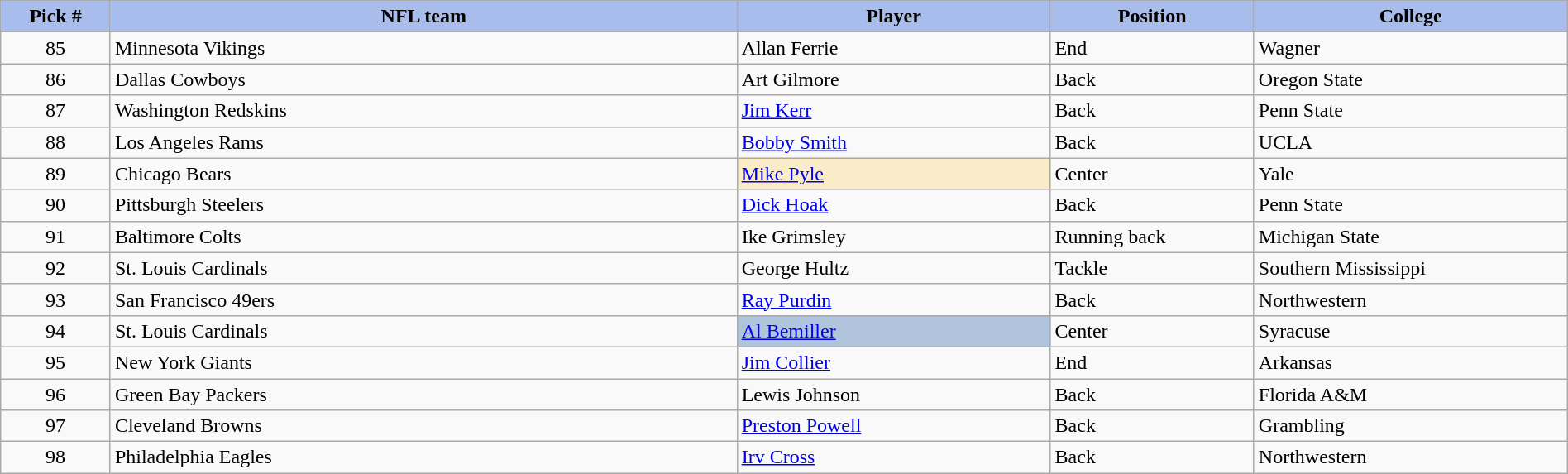<table class="wikitable sortable sortable" style="width: 100%">
<tr>
<th style="background:#A8BDEC;" width=7%>Pick #</th>
<th width=40% style="background:#A8BDEC;">NFL team</th>
<th width=20% style="background:#A8BDEC;">Player</th>
<th width=13% style="background:#A8BDEC;">Position</th>
<th style="background:#A8BDEC;">College</th>
</tr>
<tr>
<td align=center>85</td>
<td>Minnesota Vikings</td>
<td>Allan Ferrie</td>
<td>End</td>
<td>Wagner</td>
</tr>
<tr>
<td align=center>86</td>
<td>Dallas Cowboys</td>
<td>Art Gilmore</td>
<td>Back</td>
<td>Oregon State</td>
</tr>
<tr>
<td align=center>87</td>
<td>Washington Redskins</td>
<td><a href='#'>Jim Kerr</a></td>
<td>Back</td>
<td>Penn State</td>
</tr>
<tr>
<td align=center>88</td>
<td>Los Angeles Rams</td>
<td><a href='#'>Bobby Smith</a></td>
<td>Back</td>
<td>UCLA</td>
</tr>
<tr>
<td align=center>89</td>
<td>Chicago Bears</td>
<td bgcolor="#faecc8"><a href='#'>Mike Pyle</a></td>
<td>Center</td>
<td>Yale</td>
</tr>
<tr>
<td align=center>90</td>
<td>Pittsburgh Steelers</td>
<td><a href='#'>Dick Hoak</a></td>
<td>Back</td>
<td>Penn State</td>
</tr>
<tr>
<td align=center>91</td>
<td>Baltimore Colts</td>
<td>Ike Grimsley</td>
<td>Running back</td>
<td>Michigan State</td>
</tr>
<tr>
<td align=center>92</td>
<td>St. Louis Cardinals</td>
<td>George Hultz</td>
<td>Tackle</td>
<td>Southern Mississippi</td>
</tr>
<tr>
<td align=center>93</td>
<td>San Francisco 49ers</td>
<td><a href='#'>Ray Purdin</a></td>
<td>Back</td>
<td>Northwestern</td>
</tr>
<tr>
<td align=center>94</td>
<td>St. Louis Cardinals</td>
<td bgcolor=lightsteelblue><a href='#'>Al Bemiller</a></td>
<td>Center</td>
<td>Syracuse</td>
</tr>
<tr>
<td align=center>95</td>
<td>New York Giants</td>
<td><a href='#'>Jim Collier</a></td>
<td>End</td>
<td>Arkansas</td>
</tr>
<tr>
<td align=center>96</td>
<td>Green Bay Packers</td>
<td>Lewis Johnson</td>
<td>Back</td>
<td>Florida A&M</td>
</tr>
<tr>
<td align=center>97</td>
<td>Cleveland Browns</td>
<td><a href='#'>Preston Powell</a></td>
<td>Back</td>
<td>Grambling</td>
</tr>
<tr>
<td align=center>98</td>
<td>Philadelphia Eagles</td>
<td><a href='#'>Irv Cross</a></td>
<td>Back</td>
<td>Northwestern</td>
</tr>
</table>
